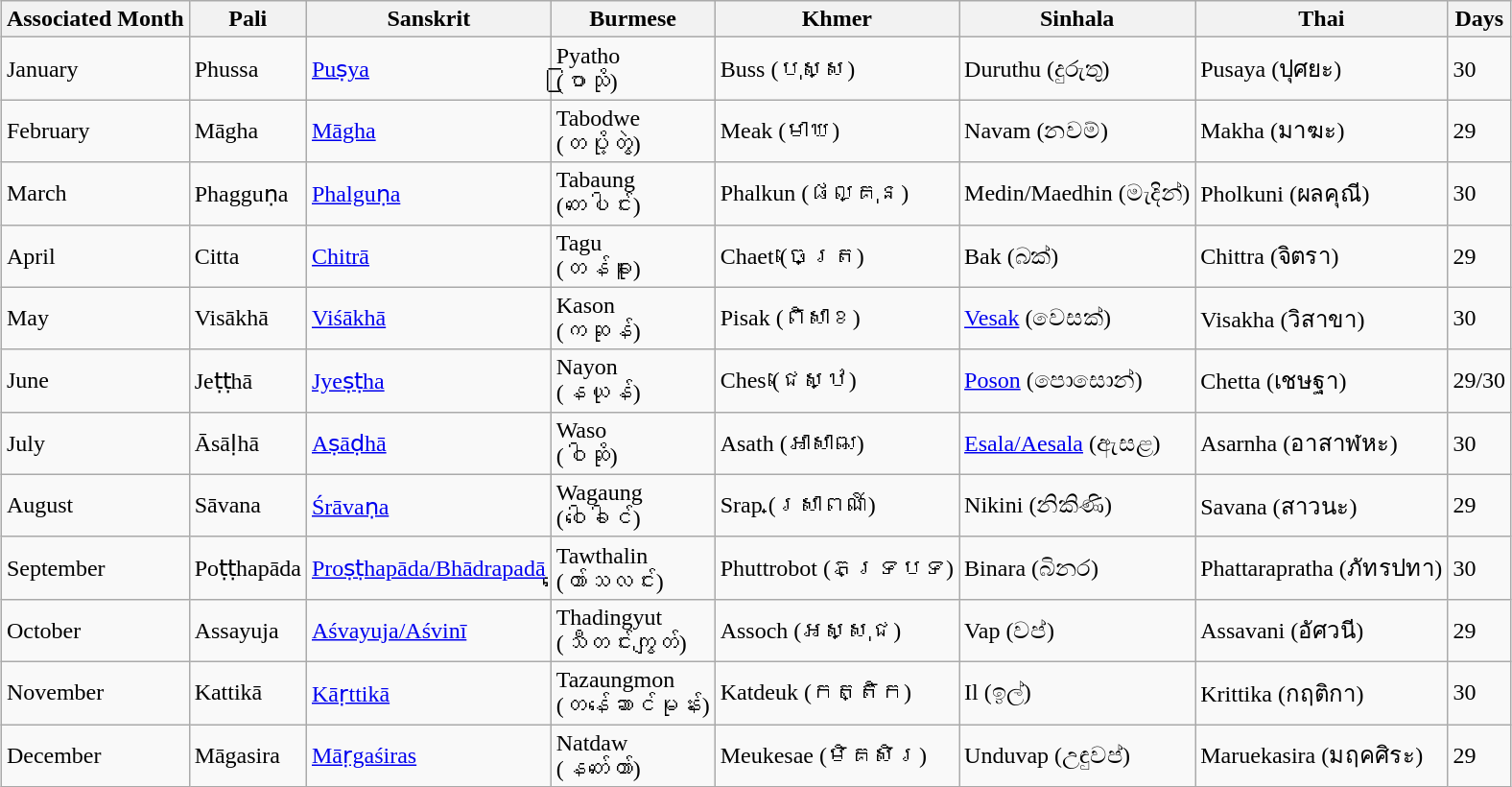<table class="wikitable" style="margin:auto;">
<tr>
<th>Associated Month</th>
<th>Pali</th>
<th>Sanskrit</th>
<th>Burmese</th>
<th>Khmer</th>
<th>Sinhala</th>
<th>Thai</th>
<th>Days</th>
</tr>
<tr>
<td>January</td>
<td>Phussa</td>
<td><a href='#'>Puṣya</a></td>
<td>Pyatho<br>(ပြာသို)</td>
<td>Buss (បុស្ស)</td>
<td>Duruthu (දුරුතු)</td>
<td>Pusaya (ปุศยะ)</td>
<td>30</td>
</tr>
<tr>
<td>February</td>
<td>Māgha</td>
<td><a href='#'>Māgha</a></td>
<td>Tabodwe<br>(တပို့တွဲ)</td>
<td>Meak (មាឃ)</td>
<td>Navam (නවම්)</td>
<td>Makha (มาฆะ)</td>
<td>29</td>
</tr>
<tr>
<td>March</td>
<td>Phagguṇa</td>
<td><a href='#'>Phalguṇa</a></td>
<td>Tabaung<br>(တပေါင်း)</td>
<td>Phalkun (ផល្គុន)</td>
<td>Medin/Maedhin (මැදින්)</td>
<td>Pholkuni (ผลคุณี)</td>
<td>30</td>
</tr>
<tr>
<td>April</td>
<td>Citta</td>
<td><a href='#'>Chitrā</a></td>
<td>Tagu<br>(တန်ခူး)</td>
<td>Chaet (ចេត្រ)</td>
<td>Bak (බක්)</td>
<td>Chittra (จิตรา)</td>
<td>29</td>
</tr>
<tr>
<td>May</td>
<td>Visākhā</td>
<td><a href='#'>Viśākhā</a></td>
<td>Kason<br>(ကဆုန်)</td>
<td>Pisak (ពិសាខ)</td>
<td><a href='#'>Vesak</a> (වෙසක්)</td>
<td>Visakha (วิสาขา)</td>
<td>30</td>
</tr>
<tr>
<td>June</td>
<td>Jeṭṭhā</td>
<td><a href='#'>Jyeṣṭha</a></td>
<td>Nayon<br>(နယုန်)</td>
<td>Ches (ជេស្ឋ)</td>
<td><a href='#'>Poson</a> (පොසොන්)</td>
<td>Chetta (เชษฐา)</td>
<td>29/30</td>
</tr>
<tr>
<td>July</td>
<td>Āsāḷhā</td>
<td><a href='#'>Aṣāḍhā</a></td>
<td>Waso<br>(ဝါဆို)</td>
<td>Asath (អាសាឍ)</td>
<td><a href='#'>Esala/Aesala</a> (ඇසළ)</td>
<td>Asarnha (อาสาฬหะ)</td>
<td>30</td>
</tr>
<tr>
<td>August</td>
<td>Sāvana</td>
<td><a href='#'>Śrāvaṇa</a></td>
<td>Wagaung<br>(ဝါခေါင်)</td>
<td>Srap (ស្រាពណ៍)</td>
<td>Nikini (නිකිණි)</td>
<td>Savana (สาวนะ)</td>
<td>29</td>
</tr>
<tr>
<td>September</td>
<td>Poṭṭhapāda</td>
<td><a href='#'>Proṣṭhapāda/Bhādrapadā</a></td>
<td>Tawthalin<br>(တော်သလင်း)</td>
<td>Phuttrobot (ភទ្របទ)</td>
<td>Binara (බිනර)</td>
<td>Phattarapratha (ภัทรปทา)</td>
<td>30</td>
</tr>
<tr>
<td>October</td>
<td>Assayuja</td>
<td><a href='#'>Aśvayuja/Aśvinī</a></td>
<td>Thadingyut<br>(သီတင်းကျွတ်)</td>
<td>Assoch (អស្សុជ)</td>
<td>Vap (වප්)</td>
<td>Assavani (อัศวนี)</td>
<td>29</td>
</tr>
<tr>
<td>November</td>
<td>Kattikā</td>
<td><a href='#'>Kāṛttikā</a></td>
<td>Tazaungmon<br>(တန်ဆောင်မုန်း)</td>
<td>Katdeuk (កត្តិក)</td>
<td>Il (ඉල්)</td>
<td>Krittika (กฤติกา)</td>
<td>30</td>
</tr>
<tr>
<td>December</td>
<td>Māgasira</td>
<td><a href='#'>Māṛgaśiras</a></td>
<td>Natdaw<br>(နတ်တော်)</td>
<td>Meukesae (មិគសិរ)</td>
<td>Unduvap (උඳුවප්)</td>
<td>Maruekasira (มฤคศิระ)</td>
<td>29</td>
</tr>
</table>
